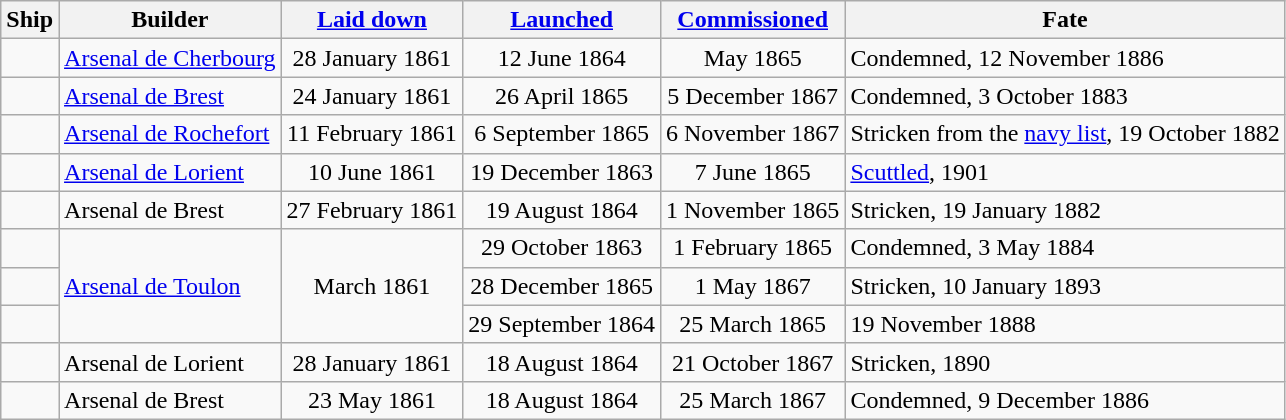<table class="wikitable" border="1">
<tr>
<th>Ship</th>
<th>Builder</th>
<th><a href='#'>Laid down</a></th>
<th><a href='#'>Launched</a></th>
<th><a href='#'>Commissioned</a></th>
<th>Fate</th>
</tr>
<tr>
<td></td>
<td><a href='#'>Arsenal de Cherbourg</a></td>
<td align=center>28 January 1861</td>
<td align=center>12 June 1864</td>
<td align=center>May 1865</td>
<td>Condemned, 12 November 1886</td>
</tr>
<tr>
<td></td>
<td><a href='#'>Arsenal de Brest</a></td>
<td align=center>24 January 1861</td>
<td align=center>26 April 1865</td>
<td align=center>5 December 1867</td>
<td>Condemned, 3 October 1883</td>
</tr>
<tr>
<td></td>
<td><a href='#'>Arsenal de Rochefort</a></td>
<td align=center>11 February 1861</td>
<td align=center>6 September 1865</td>
<td align=center>6 November 1867</td>
<td>Stricken from the <a href='#'>navy list</a>, 19 October 1882</td>
</tr>
<tr>
<td></td>
<td><a href='#'>Arsenal de Lorient</a></td>
<td align=center>10 June 1861</td>
<td align=center>19 December 1863</td>
<td align=center>7 June 1865</td>
<td><a href='#'>Scuttled</a>, 1901</td>
</tr>
<tr>
<td></td>
<td>Arsenal de Brest</td>
<td align=center>27 February 1861</td>
<td align=center>19 August 1864</td>
<td align=center>1 November 1865</td>
<td>Stricken, 19 January 1882</td>
</tr>
<tr>
<td></td>
<td rowspan=3><a href='#'>Arsenal de Toulon</a></td>
<td align=center rowspan=3>March 1861</td>
<td align=center>29 October 1863</td>
<td align=center>1 February 1865</td>
<td>Condemned, 3 May 1884</td>
</tr>
<tr>
<td></td>
<td align=center>28 December 1865</td>
<td align=center>1 May 1867</td>
<td>Stricken, 10 January 1893</td>
</tr>
<tr>
<td></td>
<td align=center>29 September 1864</td>
<td align=center>25 March 1865</td>
<td>19 November 1888</td>
</tr>
<tr>
<td></td>
<td>Arsenal de Lorient</td>
<td align=center>28 January 1861</td>
<td align=center>18 August 1864</td>
<td align=center>21 October 1867</td>
<td>Stricken, 1890</td>
</tr>
<tr>
<td></td>
<td>Arsenal de Brest</td>
<td align=center>23 May 1861</td>
<td align=center>18 August 1864</td>
<td align=center>25 March 1867</td>
<td>Condemned, 9 December 1886</td>
</tr>
</table>
